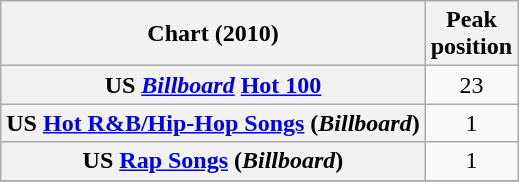<table class="wikitable sortable plainrowheaders">
<tr>
<th scope="col">Chart (2010)</th>
<th scope="col">Peak<br>position</th>
</tr>
<tr>
<th scope="row">US <em><a href='#'>Billboard</a></em> <a href='#'>Hot 100</a></th>
<td style="text-align:center;">23</td>
</tr>
<tr>
<th scope="row">US <a href='#'>Hot R&B/Hip-Hop Songs</a> (<em>Billboard</em>)</th>
<td style="text-align:center;">1</td>
</tr>
<tr>
<th scope="row">US <a href='#'>Rap Songs</a> (<em>Billboard</em>)</th>
<td style="text-align:center;">1</td>
</tr>
<tr>
</tr>
</table>
